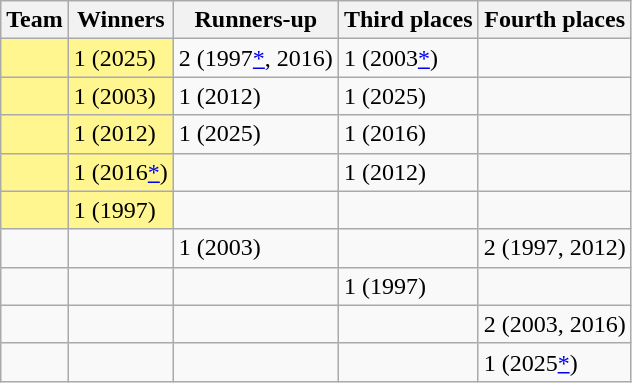<table class="wikitable sortable">
<tr>
<th>Team</th>
<th>Winners</th>
<th>Runners-up</th>
<th>Third places</th>
<th>Fourth places</th>
</tr>
<tr>
<td style=background:#FFF68F></td>
<td style=background:#FFF68F>1 (2025)</td>
<td>2 (1997<a href='#'>*</a>, 2016)</td>
<td>1 (2003<a href='#'>*</a>)</td>
<td></td>
</tr>
<tr>
<td style=background:#FFF68F></td>
<td style=background:#FFF68F>1 (2003)</td>
<td>1 (2012)</td>
<td>1 (2025)</td>
<td></td>
</tr>
<tr>
<td style=background:#FFF68F></td>
<td style=background:#FFF68F>1 (2012)</td>
<td>1 (2025)</td>
<td>1 (2016)</td>
<td></td>
</tr>
<tr>
<td style=background:#FFF68F></td>
<td style=background:#FFF68F>1 (2016<a href='#'>*</a>)</td>
<td></td>
<td>1 (2012)</td>
<td></td>
</tr>
<tr>
<td style=background:#FFF68F></td>
<td style=background:#FFF68F>1 (1997)</td>
<td></td>
<td></td>
<td></td>
</tr>
<tr>
<td></td>
<td></td>
<td>1 (2003)</td>
<td></td>
<td>2 (1997, 2012)</td>
</tr>
<tr>
<td></td>
<td></td>
<td></td>
<td>1 (1997)</td>
<td></td>
</tr>
<tr>
<td></td>
<td></td>
<td></td>
<td></td>
<td>2 (2003, 2016)</td>
</tr>
<tr>
<td></td>
<td></td>
<td></td>
<td></td>
<td>1 (2025<a href='#'>*</a>)</td>
</tr>
</table>
